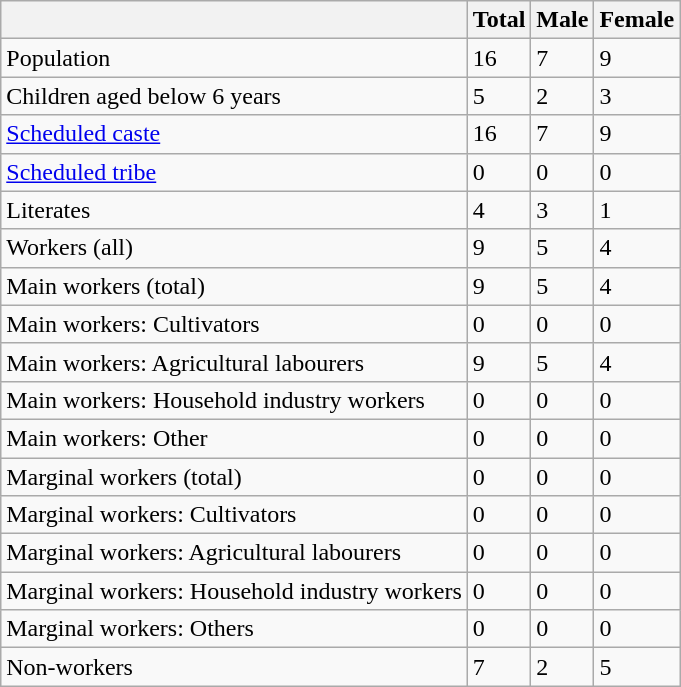<table class="wikitable sortable">
<tr>
<th></th>
<th>Total</th>
<th>Male</th>
<th>Female</th>
</tr>
<tr>
<td>Population</td>
<td>16</td>
<td>7</td>
<td>9</td>
</tr>
<tr>
<td>Children aged below 6 years</td>
<td>5</td>
<td>2</td>
<td>3</td>
</tr>
<tr>
<td><a href='#'>Scheduled caste</a></td>
<td>16</td>
<td>7</td>
<td>9</td>
</tr>
<tr>
<td><a href='#'>Scheduled tribe</a></td>
<td>0</td>
<td>0</td>
<td>0</td>
</tr>
<tr>
<td>Literates</td>
<td>4</td>
<td>3</td>
<td>1</td>
</tr>
<tr>
<td>Workers (all)</td>
<td>9</td>
<td>5</td>
<td>4</td>
</tr>
<tr>
<td>Main workers (total)</td>
<td>9</td>
<td>5</td>
<td>4</td>
</tr>
<tr>
<td>Main workers: Cultivators</td>
<td>0</td>
<td>0</td>
<td>0</td>
</tr>
<tr>
<td>Main workers: Agricultural labourers</td>
<td>9</td>
<td>5</td>
<td>4</td>
</tr>
<tr>
<td>Main workers: Household industry workers</td>
<td>0</td>
<td>0</td>
<td>0</td>
</tr>
<tr>
<td>Main workers: Other</td>
<td>0</td>
<td>0</td>
<td>0</td>
</tr>
<tr>
<td>Marginal workers (total)</td>
<td>0</td>
<td>0</td>
<td>0</td>
</tr>
<tr>
<td>Marginal workers: Cultivators</td>
<td>0</td>
<td>0</td>
<td>0</td>
</tr>
<tr>
<td>Marginal workers: Agricultural labourers</td>
<td>0</td>
<td>0</td>
<td>0</td>
</tr>
<tr>
<td>Marginal workers: Household industry workers</td>
<td>0</td>
<td>0</td>
<td>0</td>
</tr>
<tr>
<td>Marginal workers: Others</td>
<td>0</td>
<td>0</td>
<td>0</td>
</tr>
<tr>
<td>Non-workers</td>
<td>7</td>
<td>2</td>
<td>5</td>
</tr>
</table>
